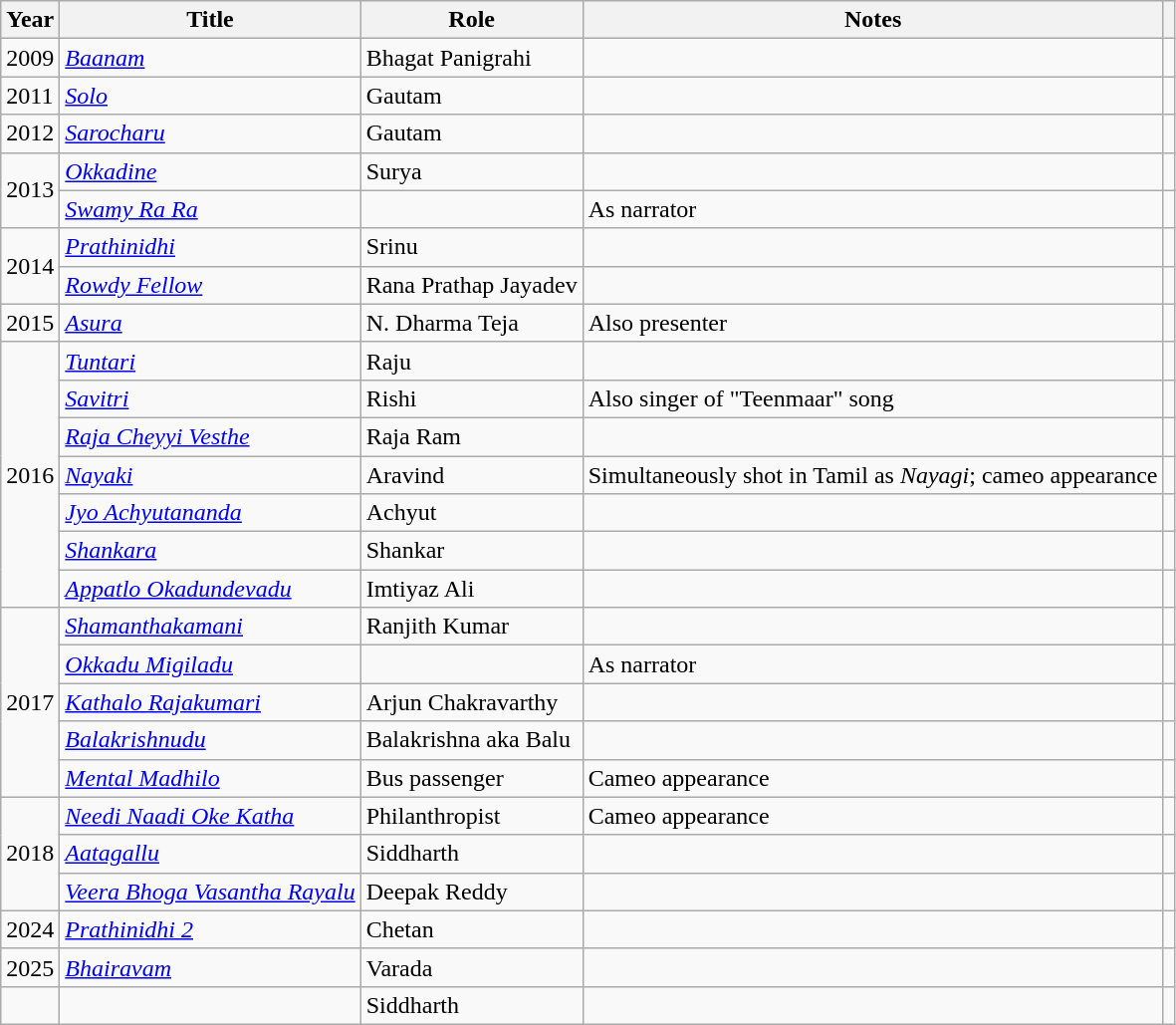<table class="wikitable sortable">
<tr>
<th>Year</th>
<th>Title</th>
<th>Role</th>
<th class="unsortable">Notes</th>
<th class="unsortable"></th>
</tr>
<tr>
<td>2009</td>
<td><em><a href='#'>Baanam</a></em></td>
<td>Bhagat Panigrahi</td>
<td></td>
<td></td>
</tr>
<tr>
<td>2011</td>
<td><em><a href='#'>Solo</a></em></td>
<td>Gautam</td>
<td></td>
<td></td>
</tr>
<tr>
<td>2012</td>
<td><em><a href='#'>Sarocharu</a></em></td>
<td>Gautam</td>
<td></td>
<td></td>
</tr>
<tr>
<td rowspan="2">2013</td>
<td><em><a href='#'>Okkadine</a></em></td>
<td>Surya</td>
<td></td>
<td></td>
</tr>
<tr>
<td><em><a href='#'>Swamy Ra Ra</a></em></td>
<td></td>
<td>As narrator</td>
<td></td>
</tr>
<tr>
<td rowspan="2">2014</td>
<td><em><a href='#'>Prathinidhi</a></em></td>
<td>Srinu</td>
<td></td>
<td></td>
</tr>
<tr>
<td><em><a href='#'>Rowdy Fellow</a></em></td>
<td>Rana Prathap Jayadev</td>
<td></td>
<td></td>
</tr>
<tr>
<td>2015</td>
<td><em><a href='#'>Asura</a> </em></td>
<td>N. Dharma Teja</td>
<td>Also presenter</td>
<td></td>
</tr>
<tr>
<td rowspan="7">2016</td>
<td><em><a href='#'>Tuntari</a></em></td>
<td>Raju</td>
<td></td>
<td></td>
</tr>
<tr>
<td><em><a href='#'>Savitri</a></em></td>
<td>Rishi</td>
<td>Also singer of "Teenmaar" song</td>
<td></td>
</tr>
<tr>
<td><em><a href='#'>Raja Cheyyi Vesthe</a></em></td>
<td>Raja Ram</td>
<td></td>
<td></td>
</tr>
<tr>
<td><em><a href='#'>Nayaki</a></em></td>
<td>Aravind</td>
<td>Simultaneously shot in Tamil as <em>Nayagi</em>; cameo appearance</td>
<td></td>
</tr>
<tr>
<td><em><a href='#'>Jyo Achyutananda</a></em></td>
<td>Achyut</td>
<td></td>
<td></td>
</tr>
<tr>
<td><em><a href='#'>Shankara</a></em></td>
<td>Shankar</td>
<td></td>
<td></td>
</tr>
<tr>
<td><em><a href='#'>Appatlo Okadundevadu</a></em></td>
<td>Imtiyaz Ali</td>
<td></td>
<td></td>
</tr>
<tr>
<td rowspan="5">2017</td>
<td><em><a href='#'>Shamanthakamani</a></em></td>
<td>Ranjith Kumar</td>
<td></td>
<td></td>
</tr>
<tr>
<td><em><a href='#'>Okkadu Migiladu</a></em></td>
<td></td>
<td>As narrator</td>
<td></td>
</tr>
<tr>
<td><em><a href='#'>Kathalo Rajakumari</a></em></td>
<td>Arjun Chakravarthy</td>
<td></td>
<td></td>
</tr>
<tr>
<td><em><a href='#'>Balakrishnudu</a></em></td>
<td>Balakrishna aka Balu</td>
<td></td>
<td></td>
</tr>
<tr>
<td><em><a href='#'>Mental Madhilo</a></em></td>
<td>Bus passenger</td>
<td>Cameo appearance</td>
<td></td>
</tr>
<tr>
<td rowspan="3">2018</td>
<td><em><a href='#'>Needi Naadi Oke Katha</a></em></td>
<td>Philanthropist</td>
<td>Cameo appearance</td>
<td></td>
</tr>
<tr>
<td><em><a href='#'>Aatagallu</a></em></td>
<td>Siddharth</td>
<td></td>
<td></td>
</tr>
<tr>
<td><em><a href='#'>Veera Bhoga Vasantha Rayalu</a></em></td>
<td>Deepak Reddy</td>
<td></td>
<td></td>
</tr>
<tr>
<td>2024</td>
<td><em><a href='#'>Prathinidhi 2</a></em></td>
<td>Chetan</td>
<td></td>
<td></td>
</tr>
<tr>
<td>2025</td>
<td><em><a href='#'>Bhairavam</a></em></td>
<td>Varada</td>
<td></td>
<td></td>
</tr>
<tr>
<td></td>
<td></td>
<td>Siddharth</td>
<td></td>
<td></td>
</tr>
</table>
